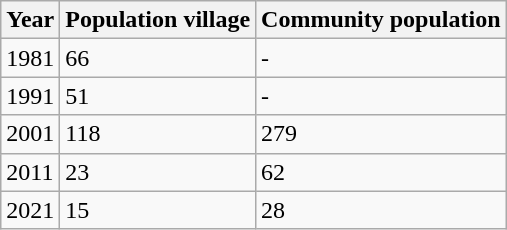<table class="wikitable">
<tr>
<th>Year</th>
<th>Population village</th>
<th>Community population</th>
</tr>
<tr>
<td>1981</td>
<td>66</td>
<td>-</td>
</tr>
<tr>
<td>1991</td>
<td>51</td>
<td>-</td>
</tr>
<tr>
<td>2001</td>
<td>118</td>
<td>279</td>
</tr>
<tr>
<td>2011</td>
<td>23</td>
<td>62</td>
</tr>
<tr>
<td>2021</td>
<td>15</td>
<td>28</td>
</tr>
</table>
